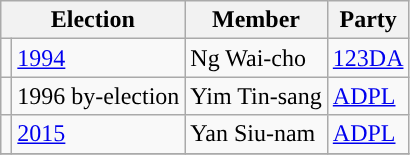<table class="wikitable">
<tr>
<th colspan="2">Election</th>
<th>Member</th>
<th>Party</th>
</tr>
<tr>
<td style="background-color: "></td>
<td><a href='#'>1994</a></td>
<td>Ng Wai-cho</td>
<td><a href='#'>123DA</a></td>
</tr>
<tr>
<td style="background-color: "></td>
<td>1996 by-election</td>
<td>Yim Tin-sang</td>
<td><a href='#'>ADPL</a></td>
</tr>
<tr>
<td style="background-color: "></td>
<td><a href='#'>2015</a></td>
<td>Yan Siu-nam</td>
<td><a href='#'>ADPL</a></td>
</tr>
<tr>
</tr>
</table>
